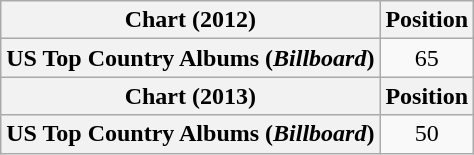<table class="wikitable plainrowheaders" style="text-align:center">
<tr>
<th scope="col">Chart (2012)</th>
<th scope="col">Position</th>
</tr>
<tr>
<th scope="row">US Top Country Albums (<em>Billboard</em>)</th>
<td>65</td>
</tr>
<tr>
<th scope="col">Chart (2013)</th>
<th scope="col">Position</th>
</tr>
<tr>
<th scope="row">US Top Country Albums (<em>Billboard</em>)</th>
<td>50</td>
</tr>
</table>
